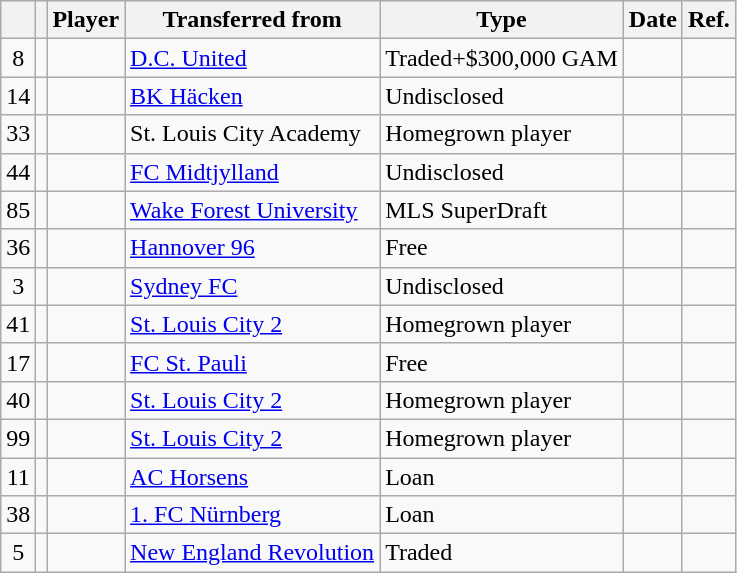<table class="wikitable sortable nowrap">
<tr>
<th></th>
<th></th>
<th>Player</th>
<th>Transferred from</th>
<th>Type</th>
<th>Date</th>
<th>Ref.</th>
</tr>
<tr>
<td align=center>8</td>
<td align=center></td>
<td></td>
<td> <a href='#'>D.C. United</a></td>
<td>Traded+$300,000 GAM</td>
<td></td>
<td align=center></td>
</tr>
<tr>
<td align=center>14</td>
<td align=center></td>
<td></td>
<td> <a href='#'>BK Häcken</a></td>
<td>Undisclosed</td>
<td></td>
<td align=center></td>
</tr>
<tr>
<td align=center>33</td>
<td align=center></td>
<td></td>
<td> St. Louis City Academy</td>
<td>Homegrown player</td>
<td></td>
<td align=center></td>
</tr>
<tr>
<td align=center>44</td>
<td align=center></td>
<td></td>
<td> <a href='#'>FC Midtjylland</a></td>
<td>Undisclosed</td>
<td></td>
<td align=center></td>
</tr>
<tr>
<td align=center>85</td>
<td align=center></td>
<td></td>
<td> <a href='#'>Wake Forest University</a></td>
<td>MLS SuperDraft</td>
<td></td>
<td align=center></td>
</tr>
<tr>
<td align=center>36</td>
<td align=center></td>
<td></td>
<td> <a href='#'>Hannover 96</a></td>
<td>Free</td>
<td></td>
<td align=center></td>
</tr>
<tr>
<td align=center>3</td>
<td align=center></td>
<td></td>
<td> <a href='#'>Sydney FC</a></td>
<td>Undisclosed</td>
<td></td>
<td align=center></td>
</tr>
<tr>
<td align=center>41</td>
<td align=center></td>
<td></td>
<td> <a href='#'>St. Louis City 2</a></td>
<td>Homegrown player</td>
<td></td>
<td align=center></td>
</tr>
<tr>
<td align=center>17</td>
<td align=center></td>
<td></td>
<td> <a href='#'>FC St. Pauli</a></td>
<td>Free</td>
<td></td>
<td align=center></td>
</tr>
<tr>
<td align=center>40</td>
<td align=center></td>
<td></td>
<td> <a href='#'>St. Louis City 2</a></td>
<td>Homegrown player</td>
<td></td>
<td align=center></td>
</tr>
<tr>
<td align=center>99</td>
<td align=center></td>
<td></td>
<td> <a href='#'>St. Louis City 2</a></td>
<td>Homegrown player</td>
<td></td>
<td align=center></td>
</tr>
<tr>
<td align=center>11</td>
<td align=center></td>
<td></td>
<td> <a href='#'>AC Horsens</a></td>
<td>Loan</td>
<td></td>
<td align=center></td>
</tr>
<tr>
<td align=center>38</td>
<td align=center></td>
<td></td>
<td> <a href='#'>1. FC Nürnberg</a></td>
<td>Loan</td>
<td></td>
<td align=center></td>
</tr>
<tr>
<td align=center>5</td>
<td align=center></td>
<td></td>
<td> <a href='#'>New England Revolution</a></td>
<td>Traded</td>
<td></td>
<td align=center></td>
</tr>
</table>
